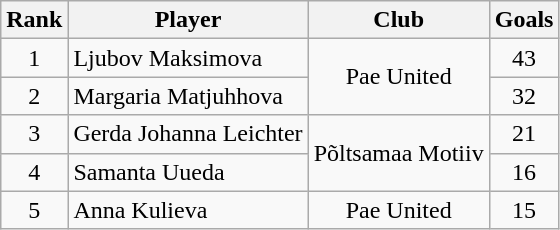<table class="wikitable" style="text-align: center;">
<tr>
<th>Rank</th>
<th>Player</th>
<th>Club</th>
<th>Goals</th>
</tr>
<tr>
<td>1</td>
<td align=left> Ljubov Maksimova</td>
<td rowspan=2>Pae United</td>
<td>43</td>
</tr>
<tr>
<td>2</td>
<td align=left> Margaria Matjuhhova</td>
<td>32</td>
</tr>
<tr>
<td>3</td>
<td align=left> Gerda Johanna Leichter</td>
<td rowspan=2>Põltsamaa Motiiv</td>
<td>21</td>
</tr>
<tr>
<td>4</td>
<td align=left> Samanta Uueda</td>
<td>16</td>
</tr>
<tr>
<td>5</td>
<td align=left> Anna Kulieva</td>
<td>Pae United</td>
<td>15</td>
</tr>
</table>
